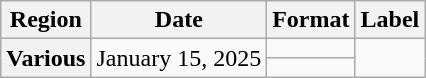<table class="wikitable plainrowheaders">
<tr>
<th>Region</th>
<th>Date</th>
<th>Format</th>
<th>Label</th>
</tr>
<tr>
<th rowspan="2" scope="row">Various</th>
<td rowspan="2">January 15, 2025</td>
<td></td>
<td rowspan="2"></td>
</tr>
<tr>
<td></td>
</tr>
</table>
